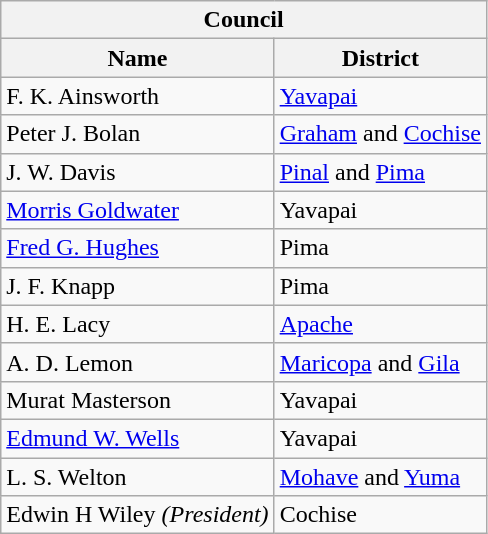<table class="wikitable">
<tr>
<th colspan="2">Council</th>
</tr>
<tr>
<th>Name</th>
<th>District</th>
</tr>
<tr>
<td>F. K. Ainsworth</td>
<td><a href='#'>Yavapai</a></td>
</tr>
<tr>
<td>Peter J. Bolan</td>
<td><a href='#'>Graham</a> and <a href='#'>Cochise</a></td>
</tr>
<tr>
<td>J. W. Davis</td>
<td><a href='#'>Pinal</a> and <a href='#'>Pima</a></td>
</tr>
<tr>
<td><a href='#'>Morris Goldwater</a></td>
<td>Yavapai</td>
</tr>
<tr>
<td><a href='#'>Fred G. Hughes</a></td>
<td>Pima</td>
</tr>
<tr>
<td>J. F. Knapp</td>
<td>Pima</td>
</tr>
<tr>
<td>H. E. Lacy</td>
<td><a href='#'>Apache</a></td>
</tr>
<tr>
<td>A. D. Lemon</td>
<td><a href='#'>Maricopa</a> and <a href='#'>Gila</a></td>
</tr>
<tr>
<td>Murat Masterson</td>
<td>Yavapai</td>
</tr>
<tr>
<td><a href='#'>Edmund W. Wells</a></td>
<td>Yavapai</td>
</tr>
<tr>
<td>L. S. Welton</td>
<td><a href='#'>Mohave</a> and <a href='#'>Yuma</a></td>
</tr>
<tr>
<td>Edwin H Wiley <em>(President)</em></td>
<td>Cochise</td>
</tr>
</table>
